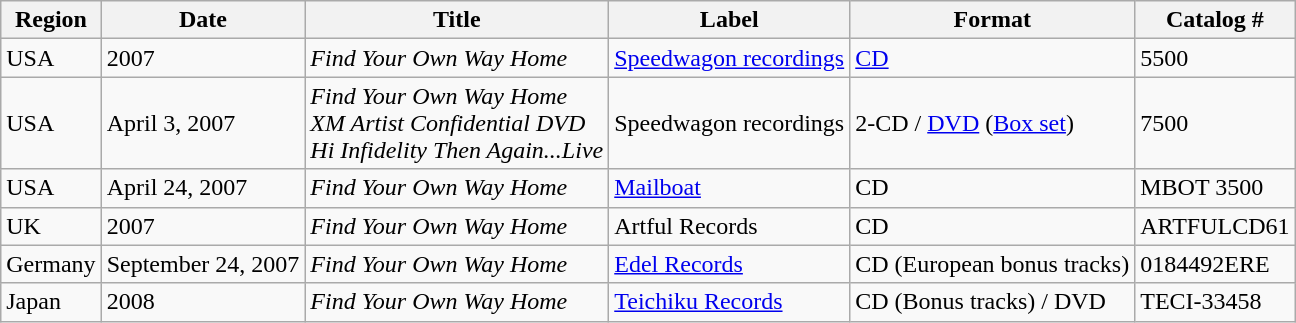<table class="wikitable">
<tr>
<th>Region</th>
<th>Date</th>
<th>Title</th>
<th>Label</th>
<th>Format</th>
<th>Catalog #</th>
</tr>
<tr>
<td>USA</td>
<td>2007</td>
<td><em>Find Your Own Way Home</em></td>
<td><a href='#'>Speedwagon recordings</a></td>
<td><a href='#'>CD</a></td>
<td>5500</td>
</tr>
<tr>
<td>USA</td>
<td>April 3, 2007</td>
<td><em>Find Your Own Way Home</em><br><em>XM Artist Confidential DVD</em><br><em>Hi Infidelity Then Again...Live</em></td>
<td>Speedwagon recordings</td>
<td>2-CD / <a href='#'>DVD</a> (<a href='#'>Box set</a>)</td>
<td>7500</td>
</tr>
<tr>
<td>USA</td>
<td>April 24, 2007</td>
<td><em>Find Your Own Way Home</em></td>
<td><a href='#'>Mailboat</a></td>
<td>CD</td>
<td>MBOT 3500</td>
</tr>
<tr>
<td>UK</td>
<td>2007</td>
<td><em>Find Your Own Way Home</em></td>
<td>Artful Records</td>
<td>CD</td>
<td>ARTFULCD61</td>
</tr>
<tr>
<td>Germany</td>
<td>September 24, 2007</td>
<td><em>Find Your Own Way Home</em></td>
<td><a href='#'>Edel Records</a></td>
<td>CD (European bonus tracks)</td>
<td>0184492ERE</td>
</tr>
<tr>
<td>Japan</td>
<td>2008</td>
<td><em>Find Your Own Way Home</em></td>
<td><a href='#'>Teichiku Records</a></td>
<td>CD (Bonus tracks) / DVD</td>
<td>TECI-33458</td>
</tr>
</table>
